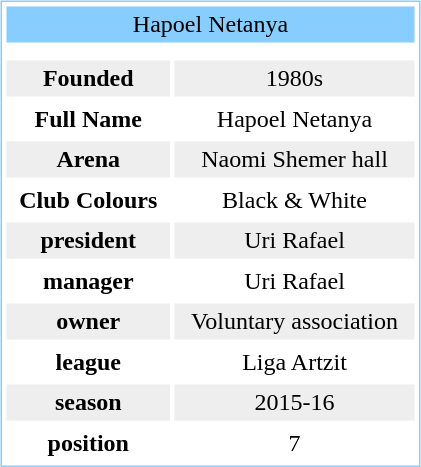<table style="margin:5px; border:1px solid #87CEFF;" align=right cellpadding=3 cellspacing=3 width=280>
<tr align="center" bgcolor="#87CEFF">
<td colspan=2>Hapoel Netanya</td>
</tr>
<tr align="center">
<td colspan=2></td>
</tr>
<tr align="center" bgcolor="#eeeeee">
<td><strong>Founded</strong></td>
<td>1980s</td>
</tr>
<tr align="center">
<td><strong>Full Name</strong></td>
<td>Hapoel Netanya</td>
</tr>
<tr align="center" bgcolor="#eeeeee">
<td><strong>Arena</strong></td>
<td>Naomi Shemer hall</td>
</tr>
<tr align="center">
<td><strong>Club Colours</strong></td>
<td>Black & White</td>
</tr>
<tr align="center" bgcolor="#eeeeee">
<td><strong>president</strong></td>
<td>Uri Rafael</td>
</tr>
<tr align="center">
<td><strong>manager</strong></td>
<td>Uri Rafael</td>
</tr>
<tr align="center" bgcolor="#eeeeee">
<td><strong>owner</strong></td>
<td>Voluntary association</td>
</tr>
<tr align="center">
<td><strong> league</strong></td>
<td>Liga Artzit</td>
</tr>
<tr align="center" bgcolor="#eeeeee">
<td><strong> season</strong></td>
<td>2015-16</td>
</tr>
<tr align="center">
<td><strong> position</strong></td>
<td>7</td>
</tr>
</table>
